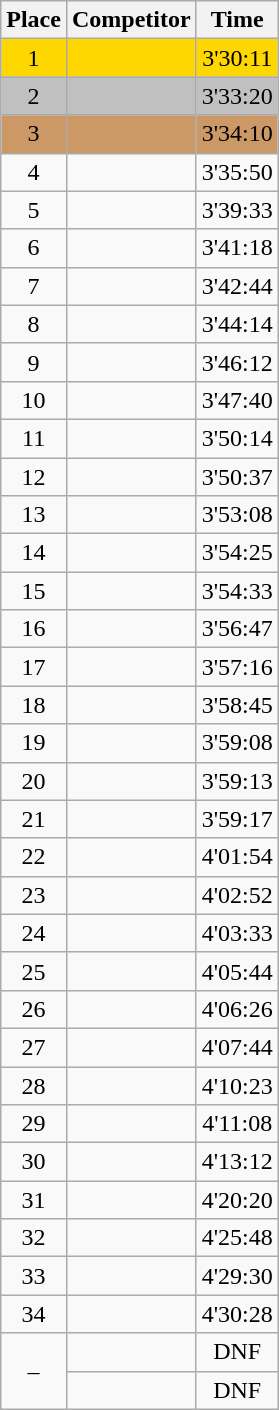<table class=wikitable style="text-align:center">
<tr>
<th>Place</th>
<th>Competitor</th>
<th>Time</th>
</tr>
<tr align=center bgcolor=gold>
<td>1</td>
<td align=left></td>
<td>3'30:11</td>
</tr>
<tr align=center bgcolor=silver>
<td>2</td>
<td align=left></td>
<td>3'33:20</td>
</tr>
<tr align=center bgcolor=cc9966>
<td>3</td>
<td align=left></td>
<td>3'34:10</td>
</tr>
<tr>
<td>4</td>
<td align=left></td>
<td>3'35:50</td>
</tr>
<tr>
<td>5</td>
<td align=left></td>
<td>3'39:33</td>
</tr>
<tr>
<td>6</td>
<td align=left></td>
<td>3'41:18</td>
</tr>
<tr>
<td>7</td>
<td align=left></td>
<td>3'42:44</td>
</tr>
<tr>
<td>8</td>
<td align=left></td>
<td>3'44:14</td>
</tr>
<tr>
<td>9</td>
<td align=left></td>
<td>3'46:12</td>
</tr>
<tr>
<td>10</td>
<td align=left></td>
<td>3'47:40</td>
</tr>
<tr>
<td>11</td>
<td align=left></td>
<td>3'50:14</td>
</tr>
<tr>
<td>12</td>
<td align=left></td>
<td>3'50:37</td>
</tr>
<tr>
<td>13</td>
<td align=left></td>
<td>3'53:08</td>
</tr>
<tr>
<td>14</td>
<td align=left></td>
<td>3'54:25</td>
</tr>
<tr>
<td>15</td>
<td align=left></td>
<td>3'54:33</td>
</tr>
<tr>
<td>16</td>
<td align=left></td>
<td>3'56:47</td>
</tr>
<tr>
<td>17</td>
<td align=left></td>
<td>3'57:16</td>
</tr>
<tr>
<td>18</td>
<td align=left></td>
<td>3'58:45</td>
</tr>
<tr>
<td>19</td>
<td align=left></td>
<td>3'59:08</td>
</tr>
<tr>
<td>20</td>
<td align=left></td>
<td>3'59:13</td>
</tr>
<tr>
<td>21</td>
<td align=left></td>
<td>3'59:17</td>
</tr>
<tr>
<td>22</td>
<td align=left></td>
<td>4'01:54</td>
</tr>
<tr>
<td>23</td>
<td align=left></td>
<td>4'02:52</td>
</tr>
<tr>
<td>24</td>
<td align=left></td>
<td>4'03:33</td>
</tr>
<tr>
<td>25</td>
<td align=left></td>
<td>4'05:44</td>
</tr>
<tr>
<td>26</td>
<td align=left></td>
<td>4'06:26</td>
</tr>
<tr>
<td>27</td>
<td align=left></td>
<td>4'07:44</td>
</tr>
<tr>
<td>28</td>
<td align=left></td>
<td>4'10:23</td>
</tr>
<tr>
<td>29</td>
<td align=left></td>
<td>4'11:08</td>
</tr>
<tr>
<td>30</td>
<td align=left></td>
<td>4'13:12</td>
</tr>
<tr>
<td>31</td>
<td align=left></td>
<td>4'20:20</td>
</tr>
<tr>
<td>32</td>
<td align=left></td>
<td>4'25:48</td>
</tr>
<tr>
<td>33</td>
<td align=left></td>
<td>4'29:30</td>
</tr>
<tr>
<td>34</td>
<td align=left></td>
<td>4'30:28</td>
</tr>
<tr>
<td rowspan=2>–</td>
<td align=left></td>
<td>DNF</td>
</tr>
<tr>
<td align=left></td>
<td>DNF</td>
</tr>
</table>
